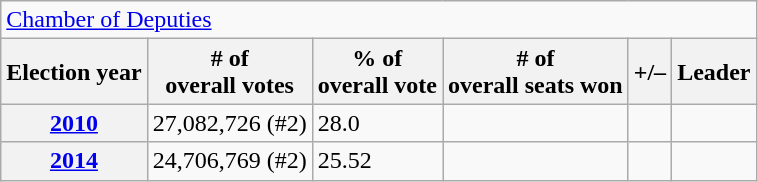<table class=wikitable>
<tr>
<td colspan=6><a href='#'>Chamber of Deputies</a></td>
</tr>
<tr>
<th>Election year</th>
<th># of<br>overall votes</th>
<th>% of<br>overall vote</th>
<th># of<br>overall seats won</th>
<th>+/–</th>
<th>Leader</th>
</tr>
<tr>
<th><a href='#'>2010</a></th>
<td>27,082,726 (#2)</td>
<td>28.0</td>
<td></td>
<td></td>
<td></td>
</tr>
<tr>
<th><a href='#'>2014</a></th>
<td>24,706,769 (#2)</td>
<td>25.52</td>
<td></td>
<td></td>
<td></td>
</tr>
</table>
